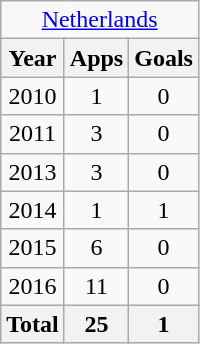<table class="wikitable" style="text-align:center">
<tr>
<td colspan=3><a href='#'>Netherlands</a></td>
</tr>
<tr>
<th>Year</th>
<th>Apps</th>
<th>Goals</th>
</tr>
<tr>
<td>2010</td>
<td>1</td>
<td>0</td>
</tr>
<tr>
<td>2011</td>
<td>3</td>
<td>0</td>
</tr>
<tr>
<td>2013</td>
<td>3</td>
<td>0</td>
</tr>
<tr>
<td>2014</td>
<td>1</td>
<td>1</td>
</tr>
<tr>
<td>2015</td>
<td>6</td>
<td>0</td>
</tr>
<tr>
<td>2016</td>
<td>11</td>
<td>0</td>
</tr>
<tr>
<th>Total</th>
<th>25</th>
<th>1</th>
</tr>
</table>
